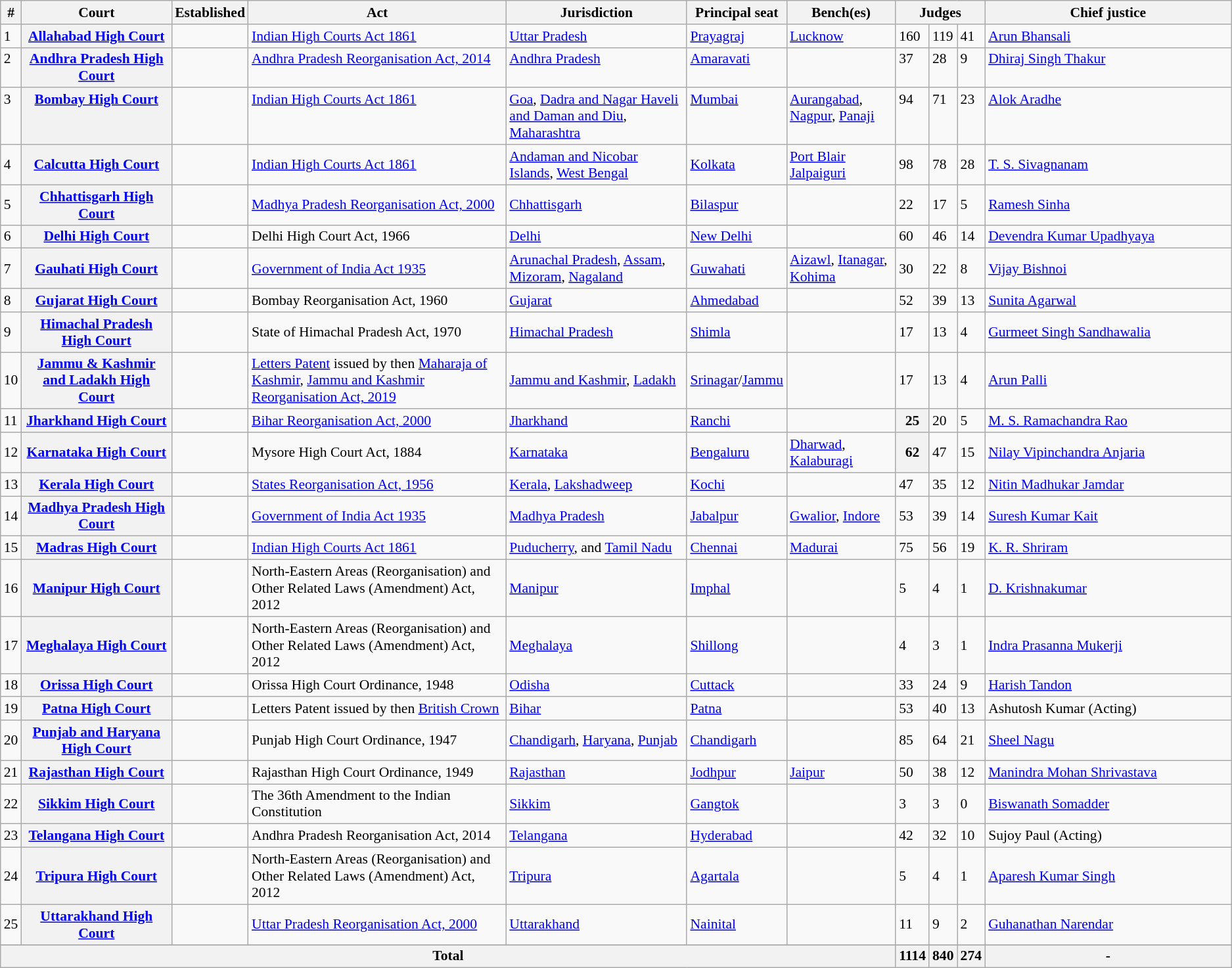<table class="wikitable sortable" style="font-size:90%">
<tr>
<th scope=col>#</th>
<th scope=col>Court</th>
<th scope=col>Established</th>
<th scope=col>Act</th>
<th scope=col>Jurisdiction</th>
<th scope=col>Principal seat</th>
<th>Bench(es)</th>
<th scope=colgroup colspan="3">Judges</th>
<th scope=col style="width:20%;">Chief justice</th>
</tr>
<tr valign="top">
<td>1</td>
<th scope=row><a href='#'>Allahabad High Court</a></th>
<td></td>
<td><a href='#'>Indian High Courts Act 1861</a></td>
<td><a href='#'>Uttar Pradesh</a></td>
<td><a href='#'>Prayagraj</a></td>
<td><a href='#'>Lucknow</a></td>
<td>160</td>
<td>119</td>
<td>41</td>
<td><a href='#'>Arun Bhansali</a></td>
</tr>
<tr valign="top">
<td>2</td>
<th scope=row><a href='#'>Andhra Pradesh High Court</a></th>
<td></td>
<td><a href='#'>Andhra Pradesh Reorganisation Act, 2014</a></td>
<td><a href='#'>Andhra Pradesh</a></td>
<td><a href='#'>Amaravati</a></td>
<td></td>
<td>37</td>
<td>28</td>
<td>9</td>
<td><a href='#'>Dhiraj Singh Thakur</a></td>
</tr>
<tr valign="top">
<td>3</td>
<th scope=row><a href='#'>Bombay High Court</a></th>
<td></td>
<td><a href='#'>Indian High Courts Act 1861</a></td>
<td><a href='#'>Goa</a>, <a href='#'>Dadra and Nagar Haveli and Daman and Diu</a>, <a href='#'>Maharashtra</a></td>
<td><a href='#'>Mumbai</a></td>
<td><a href='#'>Aurangabad</a>, <a href='#'>Nagpur</a>, <a href='#'>Panaji</a></td>
<td>94</td>
<td>71</td>
<td>23</td>
<td><a href='#'>Alok Aradhe</a></td>
</tr>
<tr>
<td>4</td>
<th scope=row><a href='#'>Calcutta High Court</a></th>
<td></td>
<td><a href='#'>Indian High Courts Act 1861</a></td>
<td><a href='#'>Andaman and Nicobar Islands</a>, <a href='#'>West Bengal</a></td>
<td><a href='#'>Kolkata</a></td>
<td><a href='#'>Port Blair</a> <br><a href='#'>Jalpaiguri</a></td>
<td>98</td>
<td>78</td>
<td>28</td>
<td><a href='#'>T. S. Sivagnanam</a></td>
</tr>
<tr>
<td>5</td>
<th scope=row><a href='#'>Chhattisgarh High Court</a></th>
<td></td>
<td><a href='#'>Madhya Pradesh Reorganisation Act, 2000</a></td>
<td><a href='#'>Chhattisgarh</a></td>
<td><a href='#'>Bilaspur</a></td>
<td></td>
<td>22</td>
<td>17</td>
<td>5</td>
<td><a href='#'>Ramesh Sinha</a></td>
</tr>
<tr>
<td>6</td>
<th scope=row><a href='#'>Delhi High Court</a></th>
<td></td>
<td>Delhi High Court Act, 1966</td>
<td><a href='#'>Delhi</a></td>
<td><a href='#'>New Delhi</a></td>
<td></td>
<td>60</td>
<td>46</td>
<td>14</td>
<td><a href='#'>Devendra Kumar Upadhyaya</a></td>
</tr>
<tr>
<td>7</td>
<th scope=row><a href='#'>Gauhati High Court</a></th>
<td></td>
<td><a href='#'>Government of India Act 1935</a></td>
<td><a href='#'>Arunachal Pradesh</a>, <a href='#'>Assam</a>, <a href='#'>Mizoram</a>, <a href='#'>Nagaland</a></td>
<td><a href='#'>Guwahati</a></td>
<td><a href='#'>Aizawl</a>, <a href='#'>Itanagar</a>, <a href='#'>Kohima</a></td>
<td>30</td>
<td>22</td>
<td>8</td>
<td><a href='#'>Vijay Bishnoi</a></td>
</tr>
<tr valign="top">
<td>8</td>
<th scope=row><a href='#'>Gujarat High Court</a></th>
<td></td>
<td>Bombay Reorganisation Act, 1960</td>
<td><a href='#'>Gujarat</a></td>
<td><a href='#'>Ahmedabad</a></td>
<td></td>
<td>52</td>
<td>39</td>
<td>13</td>
<td><a href='#'>Sunita Agarwal</a></td>
</tr>
<tr>
<td>9</td>
<th scope=row><a href='#'>Himachal Pradesh High Court</a></th>
<td></td>
<td>State of Himachal Pradesh Act, 1970</td>
<td><a href='#'>Himachal Pradesh</a></td>
<td><a href='#'>Shimla</a></td>
<td></td>
<td>17</td>
<td>13</td>
<td>4</td>
<td><a href='#'>Gurmeet Singh Sandhawalia</a></td>
</tr>
<tr>
<td>10</td>
<th scope=row><a href='#'>Jammu & Kashmir and Ladakh High Court</a></th>
<td></td>
<td><a href='#'>Letters Patent</a> issued by then <a href='#'>Maharaja of Kashmir</a>, <a href='#'>Jammu and Kashmir Reorganisation Act, 2019</a></td>
<td><a href='#'>Jammu and Kashmir</a>, <a href='#'>Ladakh</a></td>
<td><a href='#'>Srinagar</a>/<a href='#'>Jammu</a></td>
<td></td>
<td>17</td>
<td>13</td>
<td>4</td>
<td><a href='#'>Arun Palli</a></td>
</tr>
<tr>
<td>11</td>
<th scope=row><a href='#'>Jharkhand High Court</a></th>
<td></td>
<td><a href='#'>Bihar Reorganisation Act, 2000</a></td>
<td><a href='#'>Jharkhand</a></td>
<td><a href='#'>Ranchi</a></td>
<td></td>
<th>25</th>
<td>20</td>
<td>5</td>
<td><a href='#'>M. S. Ramachandra Rao</a></td>
</tr>
<tr>
<td>12</td>
<th scope=row><a href='#'>Karnataka High Court</a></th>
<td></td>
<td>Mysore High Court Act, 1884</td>
<td><a href='#'>Karnataka</a></td>
<td><a href='#'>Bengaluru</a></td>
<td><a href='#'>Dharwad</a>, <a href='#'>Kalaburagi</a></td>
<th>62</th>
<td>47</td>
<td>15</td>
<td><a href='#'>Nilay Vipinchandra Anjaria</a></td>
</tr>
<tr>
<td>13</td>
<th scope=row><a href='#'>Kerala High Court</a></th>
<td></td>
<td><a href='#'>States Reorganisation Act, 1956</a></td>
<td><a href='#'>Kerala</a>, <a href='#'>Lakshadweep</a></td>
<td><a href='#'>Kochi</a></td>
<td></td>
<td>47</td>
<td>35</td>
<td>12</td>
<td><a href='#'>Nitin Madhukar Jamdar</a></td>
</tr>
<tr>
<td>14</td>
<th scope=row><a href='#'>Madhya Pradesh High Court</a></th>
<td></td>
<td><a href='#'>Government of India Act 1935</a></td>
<td><a href='#'>Madhya Pradesh</a></td>
<td><a href='#'>Jabalpur</a></td>
<td><a href='#'>Gwalior</a>, <a href='#'>Indore</a></td>
<td>53</td>
<td>39</td>
<td>14</td>
<td><a href='#'>Suresh Kumar Kait</a></td>
</tr>
<tr>
<td>15</td>
<th scope=row><a href='#'>Madras High Court</a></th>
<td></td>
<td><a href='#'>Indian High Courts Act 1861</a></td>
<td><a href='#'>Puducherry</a>, and <a href='#'>Tamil Nadu</a></td>
<td><a href='#'>Chennai</a></td>
<td><a href='#'>Madurai</a></td>
<td>75</td>
<td>56</td>
<td>19</td>
<td><a href='#'>K. R. Shriram</a></td>
</tr>
<tr>
<td>16</td>
<th scope=row><a href='#'>Manipur High Court</a></th>
<td></td>
<td>North-Eastern Areas (Reorganisation) and Other Related Laws (Amendment) Act, 2012</td>
<td><a href='#'>Manipur</a></td>
<td><a href='#'>Imphal</a></td>
<td></td>
<td>5</td>
<td>4</td>
<td>1</td>
<td><a href='#'>D. Krishnakumar</a></td>
</tr>
<tr>
<td>17</td>
<th scope=row><a href='#'>Meghalaya High Court</a></th>
<td></td>
<td>North-Eastern Areas (Reorganisation) and Other Related Laws (Amendment) Act, 2012</td>
<td><a href='#'>Meghalaya</a></td>
<td><a href='#'>Shillong</a></td>
<td></td>
<td>4</td>
<td>3</td>
<td>1</td>
<td><a href='#'>Indra Prasanna Mukerji</a></td>
</tr>
<tr>
<td>18</td>
<th scope=row><a href='#'>Orissa High Court</a></th>
<td></td>
<td>Orissa High Court Ordinance, 1948</td>
<td><a href='#'>Odisha</a></td>
<td><a href='#'>Cuttack</a></td>
<td></td>
<td>33</td>
<td>24</td>
<td>9</td>
<td><a href='#'>Harish Tandon</a></td>
</tr>
<tr>
<td>19</td>
<th scope=row><a href='#'>Patna High Court</a></th>
<td></td>
<td>Letters Patent issued by then <a href='#'>British Crown</a></td>
<td><a href='#'>Bihar</a></td>
<td><a href='#'>Patna</a></td>
<td></td>
<td>53</td>
<td>40</td>
<td>13</td>
<td>Ashutosh Kumar (Acting)</td>
</tr>
<tr>
<td>20</td>
<th scope=row><a href='#'>Punjab and Haryana High Court</a></th>
<td></td>
<td>Punjab High Court Ordinance, 1947</td>
<td><a href='#'>Chandigarh</a>, <a href='#'>Haryana</a>, <a href='#'>Punjab</a></td>
<td><a href='#'>Chandigarh</a></td>
<td></td>
<td>85</td>
<td>64</td>
<td>21</td>
<td><a href='#'>Sheel Nagu</a></td>
</tr>
<tr valign="top">
<td>21</td>
<th scope=row><a href='#'>Rajasthan High Court</a></th>
<td></td>
<td>Rajasthan High Court Ordinance, 1949</td>
<td><a href='#'>Rajasthan</a></td>
<td><a href='#'>Jodhpur</a></td>
<td><a href='#'>Jaipur</a></td>
<td>50</td>
<td>38</td>
<td>12</td>
<td><a href='#'>Manindra Mohan Shrivastava</a></td>
</tr>
<tr>
<td>22</td>
<th scope=row><a href='#'>Sikkim High Court</a></th>
<td></td>
<td>The 36th Amendment to the Indian Constitution</td>
<td><a href='#'>Sikkim</a></td>
<td><a href='#'>Gangtok</a></td>
<td></td>
<td>3</td>
<td>3</td>
<td>0</td>
<td><a href='#'>Biswanath Somadder</a></td>
</tr>
<tr>
<td>23</td>
<th scope=row><a href='#'>Telangana High Court</a></th>
<td></td>
<td>Andhra Pradesh Reorganisation Act, 2014</td>
<td><a href='#'>Telangana</a></td>
<td><a href='#'>Hyderabad</a></td>
<td></td>
<td>42</td>
<td>32</td>
<td>10</td>
<td>Sujoy Paul (Acting)</td>
</tr>
<tr>
<td>24</td>
<th scope=row><a href='#'>Tripura High Court</a></th>
<td></td>
<td>North-Eastern Areas (Reorganisation) and Other Related Laws (Amendment) Act, 2012</td>
<td><a href='#'>Tripura</a></td>
<td><a href='#'>Agartala</a></td>
<td></td>
<td>5</td>
<td>4</td>
<td>1</td>
<td><a href='#'>Aparesh Kumar Singh</a></td>
</tr>
<tr>
<td>25</td>
<th scope=row><a href='#'>Uttarakhand High Court</a></th>
<td></td>
<td><a href='#'>Uttar Pradesh Reorganisation Act, 2000</a></td>
<td><a href='#'>Uttarakhand</a></td>
<td><a href='#'>Nainital</a></td>
<td></td>
<td>11</td>
<td>9</td>
<td>2</td>
<td><a href='#'>Guhanathan Narendar</a></td>
</tr>
<tr>
</tr>
<tr class=sortbottom>
<th colspan=7>Total</th>
<th>1114</th>
<th>840</th>
<th>274</th>
<th>-</th>
</tr>
</table>
